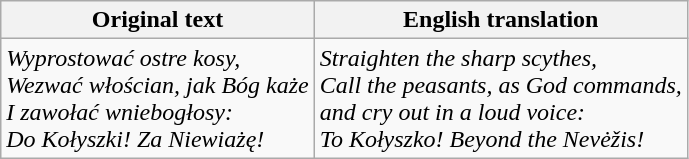<table class="wikitable">
<tr>
<th>Original text</th>
<th>English translation</th>
</tr>
<tr>
<td><em>Wyprostować ostre kosy,<br>Wezwać włościan, jak Bóg każe<br>I zawołać wniebogłosy:<br>Do Kołyszki! Za Niewiażę!</em></td>
<td><em>Straighten the sharp scythes,<br>Call the peasants, as God commands,</em><br><em>and cry out in a loud voice:</em><br><em>To  Kołyszko! Beyond the Nevėžis!</em></td>
</tr>
</table>
